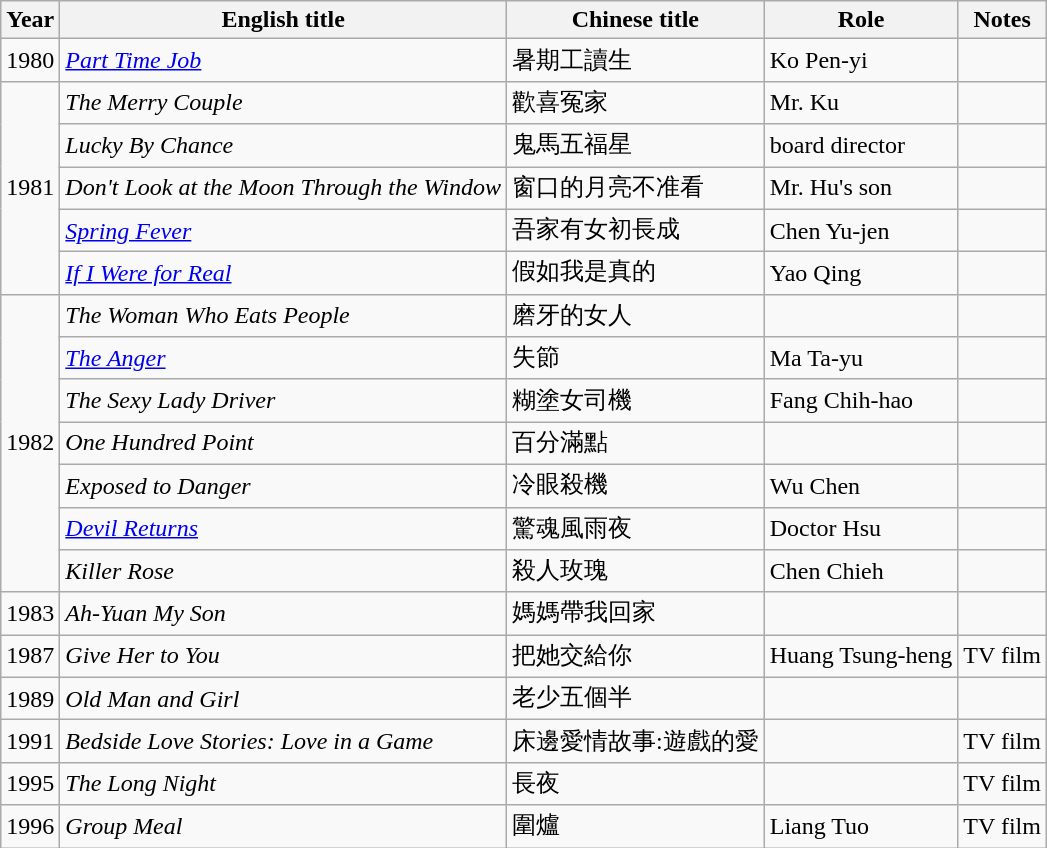<table class="wikitable sortable">
<tr>
<th>Year</th>
<th>English title</th>
<th>Chinese title</th>
<th>Role</th>
<th class="unsortable">Notes</th>
</tr>
<tr>
<td>1980</td>
<td><em><a href='#'>Part Time Job</a></em></td>
<td>暑期工讀生</td>
<td>Ko Pen-yi</td>
<td></td>
</tr>
<tr>
<td rowspan=5>1981</td>
<td><em>The Merry Couple</em></td>
<td>歡喜冤家</td>
<td>Mr. Ku</td>
<td></td>
</tr>
<tr>
<td><em>Lucky By Chance</em></td>
<td>鬼馬五福星</td>
<td>board director</td>
<td></td>
</tr>
<tr>
<td><em>Don't Look at the Moon Through the Window</em></td>
<td>窗口的月亮不准看</td>
<td>Mr. Hu's son</td>
<td></td>
</tr>
<tr>
<td><em><a href='#'>Spring Fever</a></em></td>
<td>吾家有女初長成</td>
<td>Chen Yu-jen</td>
<td></td>
</tr>
<tr>
<td><em><a href='#'>If I Were for Real</a></em></td>
<td>假如我是真的</td>
<td>Yao Qing</td>
<td></td>
</tr>
<tr>
<td rowspan=7>1982</td>
<td><em>The Woman Who Eats People</em></td>
<td>磨牙的女人</td>
<td></td>
<td></td>
</tr>
<tr>
<td><em><a href='#'>The Anger</a></em></td>
<td>失節</td>
<td>Ma Ta-yu</td>
<td></td>
</tr>
<tr>
<td><em>The Sexy Lady Driver</em></td>
<td>糊塗女司機</td>
<td>Fang Chih-hao</td>
<td></td>
</tr>
<tr>
<td><em>One Hundred Point</em></td>
<td>百分滿點</td>
<td></td>
<td></td>
</tr>
<tr>
<td><em>Exposed to Danger</em></td>
<td>冷眼殺機</td>
<td>Wu Chen</td>
<td></td>
</tr>
<tr>
<td><em><a href='#'>Devil Returns</a></em></td>
<td>驚魂風雨夜</td>
<td>Doctor Hsu</td>
<td></td>
</tr>
<tr>
<td><em>Killer Rose</em></td>
<td>殺人玫瑰</td>
<td>Chen Chieh</td>
<td></td>
</tr>
<tr>
<td>1983</td>
<td><em>Ah-Yuan My Son</em></td>
<td>媽媽帶我回家</td>
<td></td>
<td></td>
</tr>
<tr>
<td>1987</td>
<td><em>Give Her to You</em></td>
<td>把她交給你</td>
<td>Huang Tsung-heng</td>
<td>TV film</td>
</tr>
<tr>
<td>1989</td>
<td><em>Old Man and Girl</em></td>
<td>老少五個半</td>
<td></td>
<td></td>
</tr>
<tr>
<td>1991</td>
<td><em>Bedside Love Stories: Love in a Game</em></td>
<td>床邊愛情故事:遊戲的愛</td>
<td></td>
<td>TV film</td>
</tr>
<tr>
<td>1995</td>
<td><em>The Long Night</em></td>
<td>長夜</td>
<td></td>
<td>TV film</td>
</tr>
<tr>
<td>1996</td>
<td><em>Group Meal</em></td>
<td>圍爐</td>
<td>Liang Tuo</td>
<td>TV film</td>
</tr>
</table>
